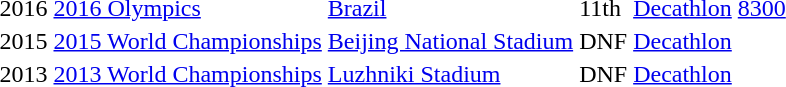<table>
<tr>
<td>2016</td>
<td><a href='#'>2016 Olympics</a></td>
<td><a href='#'>Brazil</a></td>
<td>11th</td>
<td><a href='#'>Decathlon</a></td>
<td><a href='#'>8300</a></td>
</tr>
<tr>
<td>2015</td>
<td><a href='#'>2015 World Championships</a></td>
<td><a href='#'>Beijing National Stadium</a></td>
<td>DNF</td>
<td><a href='#'>Decathlon</a></td>
<td></td>
</tr>
<tr>
<td>2013</td>
<td><a href='#'>2013 World Championships</a></td>
<td><a href='#'>Luzhniki Stadium</a></td>
<td>DNF</td>
<td><a href='#'>Decathlon</a></td>
<td></td>
</tr>
</table>
